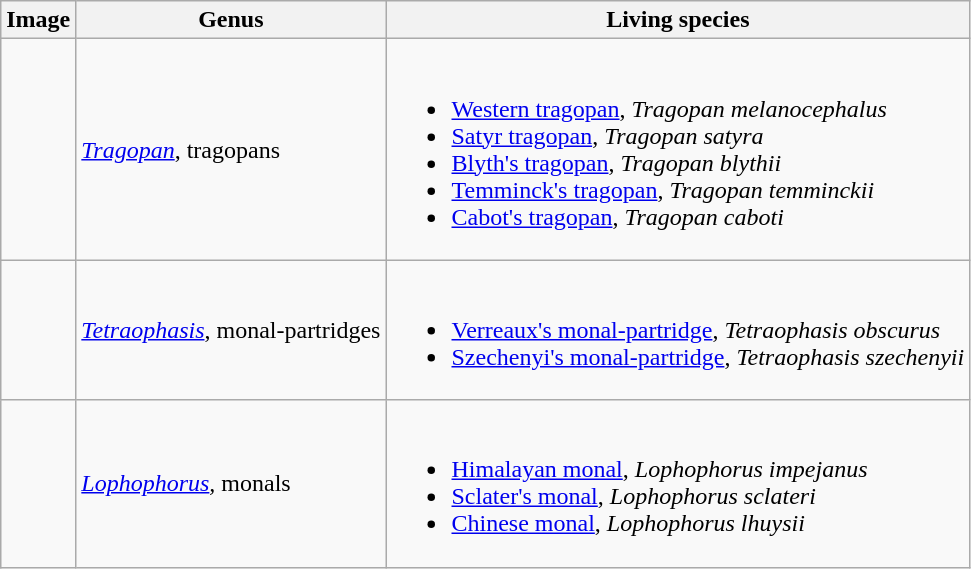<table class="wikitable">
<tr>
<th>Image</th>
<th>Genus</th>
<th>Living species</th>
</tr>
<tr>
<td></td>
<td><em><a href='#'>Tragopan</a></em>, tragopans</td>
<td><br><ul><li><a href='#'>Western tragopan</a>, <em>Tragopan melanocephalus</em></li><li><a href='#'>Satyr tragopan</a>, <em>Tragopan satyra</em></li><li><a href='#'>Blyth's tragopan</a>, <em>Tragopan blythii</em></li><li><a href='#'>Temminck's tragopan</a>, <em>Tragopan temminckii</em></li><li><a href='#'>Cabot's tragopan</a>, <em>Tragopan caboti</em></li></ul></td>
</tr>
<tr>
<td></td>
<td><em><a href='#'>Tetraophasis</a></em>, monal-partridges</td>
<td><br><ul><li><a href='#'>Verreaux's monal-partridge</a>, <em>Tetraophasis obscurus</em></li><li><a href='#'>Szechenyi's monal-partridge</a>, <em>Tetraophasis szechenyii</em></li></ul></td>
</tr>
<tr>
<td></td>
<td><em><a href='#'>Lophophorus</a>,</em> monals</td>
<td><br><ul><li><a href='#'>Himalayan monal</a>, <em>Lophophorus impejanus</em></li><li><a href='#'>Sclater's monal</a>, <em>Lophophorus sclateri</em></li><li><a href='#'>Chinese monal</a>, <em>Lophophorus lhuysii</em></li></ul></td>
</tr>
</table>
